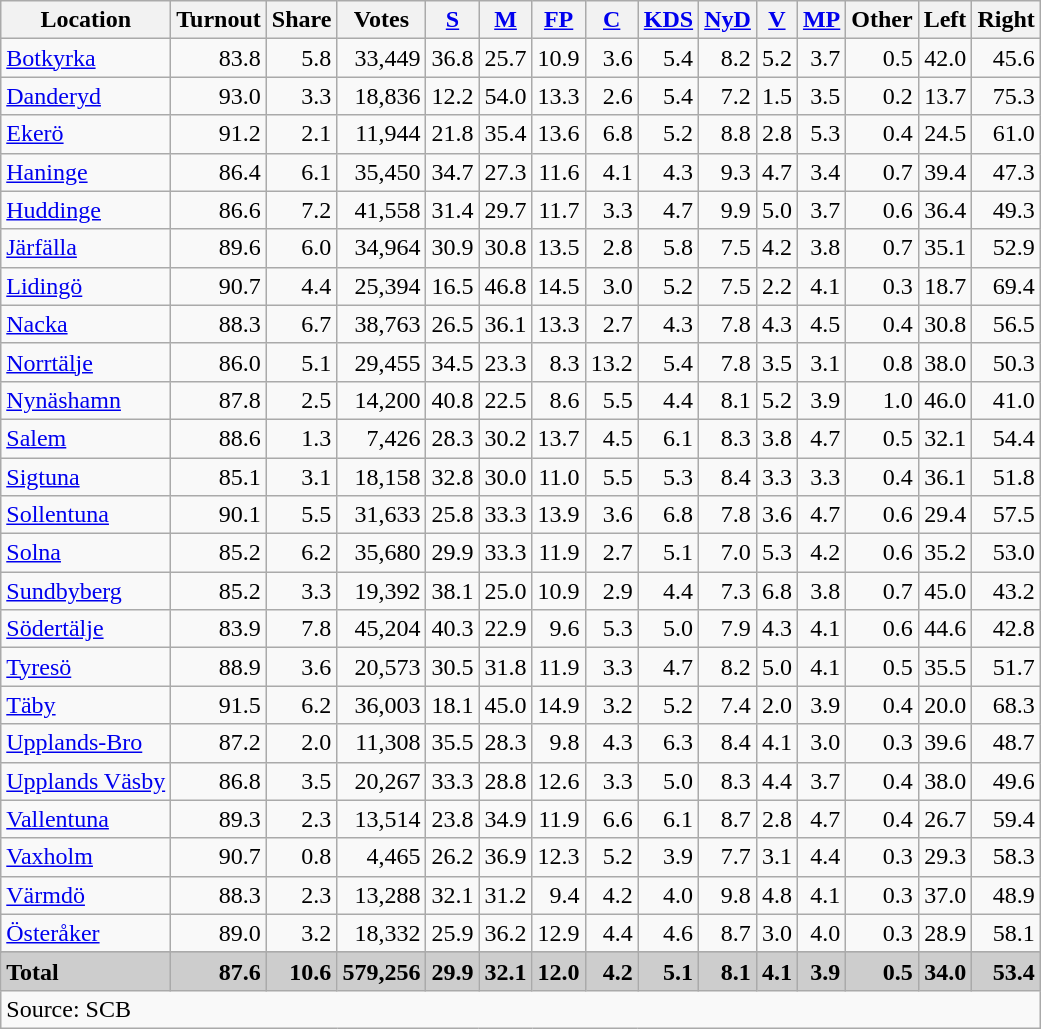<table class="wikitable sortable" style=text-align:right>
<tr>
<th>Location</th>
<th>Turnout</th>
<th>Share</th>
<th>Votes</th>
<th><a href='#'>S</a></th>
<th><a href='#'>M</a></th>
<th><a href='#'>FP</a></th>
<th><a href='#'>C</a></th>
<th><a href='#'>KDS</a></th>
<th><a href='#'>NyD</a></th>
<th><a href='#'>V</a></th>
<th><a href='#'>MP</a></th>
<th>Other</th>
<th>Left</th>
<th>Right</th>
</tr>
<tr>
<td align=left><a href='#'>Botkyrka</a></td>
<td>83.8</td>
<td>5.8</td>
<td>33,449</td>
<td>36.8</td>
<td>25.7</td>
<td>10.9</td>
<td>3.6</td>
<td>5.4</td>
<td>8.2</td>
<td>5.2</td>
<td>3.7</td>
<td>0.5</td>
<td>42.0</td>
<td>45.6</td>
</tr>
<tr>
<td align=left><a href='#'>Danderyd</a></td>
<td>93.0</td>
<td>3.3</td>
<td>18,836</td>
<td>12.2</td>
<td>54.0</td>
<td>13.3</td>
<td>2.6</td>
<td>5.4</td>
<td>7.2</td>
<td>1.5</td>
<td>3.5</td>
<td>0.2</td>
<td>13.7</td>
<td>75.3</td>
</tr>
<tr>
<td align=left><a href='#'>Ekerö</a></td>
<td>91.2</td>
<td>2.1</td>
<td>11,944</td>
<td>21.8</td>
<td>35.4</td>
<td>13.6</td>
<td>6.8</td>
<td>5.2</td>
<td>8.8</td>
<td>2.8</td>
<td>5.3</td>
<td>0.4</td>
<td>24.5</td>
<td>61.0</td>
</tr>
<tr>
<td align=left><a href='#'>Haninge</a></td>
<td>86.4</td>
<td>6.1</td>
<td>35,450</td>
<td>34.7</td>
<td>27.3</td>
<td>11.6</td>
<td>4.1</td>
<td>4.3</td>
<td>9.3</td>
<td>4.7</td>
<td>3.4</td>
<td>0.7</td>
<td>39.4</td>
<td>47.3</td>
</tr>
<tr>
<td align=left><a href='#'>Huddinge</a></td>
<td>86.6</td>
<td>7.2</td>
<td>41,558</td>
<td>31.4</td>
<td>29.7</td>
<td>11.7</td>
<td>3.3</td>
<td>4.7</td>
<td>9.9</td>
<td>5.0</td>
<td>3.7</td>
<td>0.6</td>
<td>36.4</td>
<td>49.3</td>
</tr>
<tr>
<td align=left><a href='#'>Järfälla</a></td>
<td>89.6</td>
<td>6.0</td>
<td>34,964</td>
<td>30.9</td>
<td>30.8</td>
<td>13.5</td>
<td>2.8</td>
<td>5.8</td>
<td>7.5</td>
<td>4.2</td>
<td>3.8</td>
<td>0.7</td>
<td>35.1</td>
<td>52.9</td>
</tr>
<tr>
<td align=left><a href='#'>Lidingö</a></td>
<td>90.7</td>
<td>4.4</td>
<td>25,394</td>
<td>16.5</td>
<td>46.8</td>
<td>14.5</td>
<td>3.0</td>
<td>5.2</td>
<td>7.5</td>
<td>2.2</td>
<td>4.1</td>
<td>0.3</td>
<td>18.7</td>
<td>69.4</td>
</tr>
<tr>
<td align=left><a href='#'>Nacka</a></td>
<td>88.3</td>
<td>6.7</td>
<td>38,763</td>
<td>26.5</td>
<td>36.1</td>
<td>13.3</td>
<td>2.7</td>
<td>4.3</td>
<td>7.8</td>
<td>4.3</td>
<td>4.5</td>
<td>0.4</td>
<td>30.8</td>
<td>56.5</td>
</tr>
<tr>
<td align=left><a href='#'>Norrtälje</a></td>
<td>86.0</td>
<td>5.1</td>
<td>29,455</td>
<td>34.5</td>
<td>23.3</td>
<td>8.3</td>
<td>13.2</td>
<td>5.4</td>
<td>7.8</td>
<td>3.5</td>
<td>3.1</td>
<td>0.8</td>
<td>38.0</td>
<td>50.3</td>
</tr>
<tr>
<td align=left><a href='#'>Nynäshamn</a></td>
<td>87.8</td>
<td>2.5</td>
<td>14,200</td>
<td>40.8</td>
<td>22.5</td>
<td>8.6</td>
<td>5.5</td>
<td>4.4</td>
<td>8.1</td>
<td>5.2</td>
<td>3.9</td>
<td>1.0</td>
<td>46.0</td>
<td>41.0</td>
</tr>
<tr>
<td align=left><a href='#'>Salem</a></td>
<td>88.6</td>
<td>1.3</td>
<td>7,426</td>
<td>28.3</td>
<td>30.2</td>
<td>13.7</td>
<td>4.5</td>
<td>6.1</td>
<td>8.3</td>
<td>3.8</td>
<td>4.7</td>
<td>0.5</td>
<td>32.1</td>
<td>54.4</td>
</tr>
<tr>
<td align=left><a href='#'>Sigtuna</a></td>
<td>85.1</td>
<td>3.1</td>
<td>18,158</td>
<td>32.8</td>
<td>30.0</td>
<td>11.0</td>
<td>5.5</td>
<td>5.3</td>
<td>8.4</td>
<td>3.3</td>
<td>3.3</td>
<td>0.4</td>
<td>36.1</td>
<td>51.8</td>
</tr>
<tr>
<td align=left><a href='#'>Sollentuna</a></td>
<td>90.1</td>
<td>5.5</td>
<td>31,633</td>
<td>25.8</td>
<td>33.3</td>
<td>13.9</td>
<td>3.6</td>
<td>6.8</td>
<td>7.8</td>
<td>3.6</td>
<td>4.7</td>
<td>0.6</td>
<td>29.4</td>
<td>57.5</td>
</tr>
<tr>
<td align=left><a href='#'>Solna</a></td>
<td>85.2</td>
<td>6.2</td>
<td>35,680</td>
<td>29.9</td>
<td>33.3</td>
<td>11.9</td>
<td>2.7</td>
<td>5.1</td>
<td>7.0</td>
<td>5.3</td>
<td>4.2</td>
<td>0.6</td>
<td>35.2</td>
<td>53.0</td>
</tr>
<tr>
<td align=left><a href='#'>Sundbyberg</a></td>
<td>85.2</td>
<td>3.3</td>
<td>19,392</td>
<td>38.1</td>
<td>25.0</td>
<td>10.9</td>
<td>2.9</td>
<td>4.4</td>
<td>7.3</td>
<td>6.8</td>
<td>3.8</td>
<td>0.7</td>
<td>45.0</td>
<td>43.2</td>
</tr>
<tr>
<td align=left><a href='#'>Södertälje</a></td>
<td>83.9</td>
<td>7.8</td>
<td>45,204</td>
<td>40.3</td>
<td>22.9</td>
<td>9.6</td>
<td>5.3</td>
<td>5.0</td>
<td>7.9</td>
<td>4.3</td>
<td>4.1</td>
<td>0.6</td>
<td>44.6</td>
<td>42.8</td>
</tr>
<tr>
<td align=left><a href='#'>Tyresö</a></td>
<td>88.9</td>
<td>3.6</td>
<td>20,573</td>
<td>30.5</td>
<td>31.8</td>
<td>11.9</td>
<td>3.3</td>
<td>4.7</td>
<td>8.2</td>
<td>5.0</td>
<td>4.1</td>
<td>0.5</td>
<td>35.5</td>
<td>51.7</td>
</tr>
<tr>
<td align=left><a href='#'>Täby</a></td>
<td>91.5</td>
<td>6.2</td>
<td>36,003</td>
<td>18.1</td>
<td>45.0</td>
<td>14.9</td>
<td>3.2</td>
<td>5.2</td>
<td>7.4</td>
<td>2.0</td>
<td>3.9</td>
<td>0.4</td>
<td>20.0</td>
<td>68.3</td>
</tr>
<tr>
<td align=left><a href='#'>Upplands-Bro</a></td>
<td>87.2</td>
<td>2.0</td>
<td>11,308</td>
<td>35.5</td>
<td>28.3</td>
<td>9.8</td>
<td>4.3</td>
<td>6.3</td>
<td>8.4</td>
<td>4.1</td>
<td>3.0</td>
<td>0.3</td>
<td>39.6</td>
<td>48.7</td>
</tr>
<tr>
<td align=left><a href='#'>Upplands Väsby</a></td>
<td>86.8</td>
<td>3.5</td>
<td>20,267</td>
<td>33.3</td>
<td>28.8</td>
<td>12.6</td>
<td>3.3</td>
<td>5.0</td>
<td>8.3</td>
<td>4.4</td>
<td>3.7</td>
<td>0.4</td>
<td>38.0</td>
<td>49.6</td>
</tr>
<tr>
<td align=left><a href='#'>Vallentuna</a></td>
<td>89.3</td>
<td>2.3</td>
<td>13,514</td>
<td>23.8</td>
<td>34.9</td>
<td>11.9</td>
<td>6.6</td>
<td>6.1</td>
<td>8.7</td>
<td>2.8</td>
<td>4.7</td>
<td>0.4</td>
<td>26.7</td>
<td>59.4</td>
</tr>
<tr>
<td align=left><a href='#'>Vaxholm</a></td>
<td>90.7</td>
<td>0.8</td>
<td>4,465</td>
<td>26.2</td>
<td>36.9</td>
<td>12.3</td>
<td>5.2</td>
<td>3.9</td>
<td>7.7</td>
<td>3.1</td>
<td>4.4</td>
<td>0.3</td>
<td>29.3</td>
<td>58.3</td>
</tr>
<tr>
<td align=left><a href='#'>Värmdö</a></td>
<td>88.3</td>
<td>2.3</td>
<td>13,288</td>
<td>32.1</td>
<td>31.2</td>
<td>9.4</td>
<td>4.2</td>
<td>4.0</td>
<td>9.8</td>
<td>4.8</td>
<td>4.1</td>
<td>0.3</td>
<td>37.0</td>
<td>48.9</td>
</tr>
<tr>
<td align=left><a href='#'>Österåker</a></td>
<td>89.0</td>
<td>3.2</td>
<td>18,332</td>
<td>25.9</td>
<td>36.2</td>
<td>12.9</td>
<td>4.4</td>
<td>4.6</td>
<td>8.7</td>
<td>3.0</td>
<td>4.0</td>
<td>0.3</td>
<td>28.9</td>
<td>58.1</td>
</tr>
<tr>
</tr>
<tr style="background:#CDCDCD;">
<td align=left><strong>Total</strong></td>
<td><strong>87.6</strong></td>
<td><strong>10.6</strong></td>
<td><strong>579,256</strong></td>
<td><strong>29.9</strong></td>
<td><strong>32.1</strong></td>
<td><strong>12.0</strong></td>
<td><strong>4.2</strong></td>
<td><strong>5.1</strong></td>
<td><strong>8.1</strong></td>
<td><strong>4.1</strong></td>
<td><strong>3.9</strong></td>
<td><strong>0.5</strong></td>
<td><strong>34.0</strong></td>
<td><strong>53.4</strong></td>
</tr>
<tr>
<td align=left colspan=15>Source: SCB </td>
</tr>
</table>
